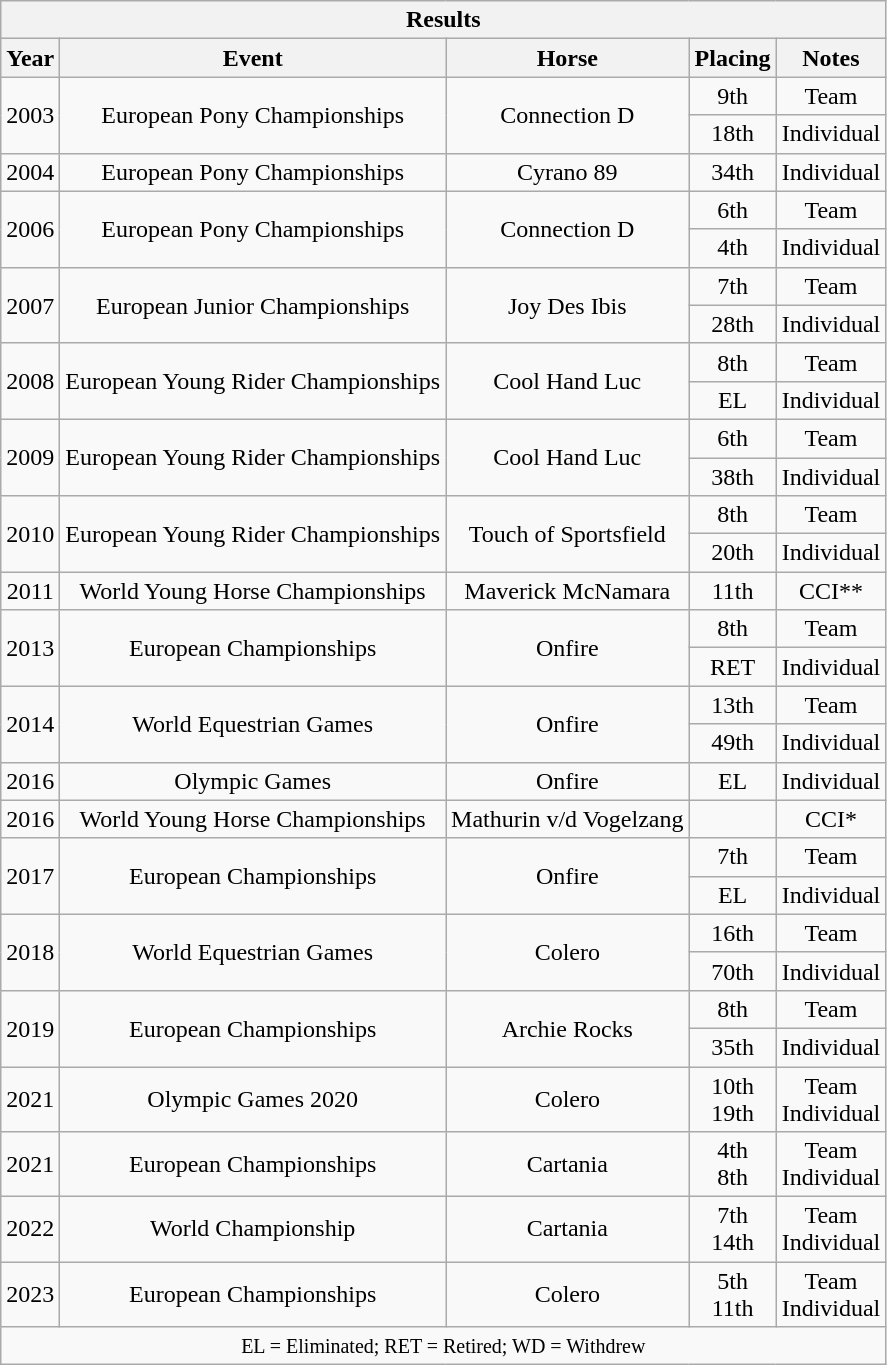<table class="wikitable" style="text-align:center">
<tr>
<th colspan="5" align="center"><strong>Results</strong></th>
</tr>
<tr>
<th>Year</th>
<th>Event</th>
<th>Horse</th>
<th>Placing</th>
<th>Notes</th>
</tr>
<tr>
<td rowspan="2">2003</td>
<td rowspan="2">European Pony Championships</td>
<td rowspan="2">Connection D</td>
<td>9th</td>
<td>Team</td>
</tr>
<tr>
<td>18th</td>
<td>Individual</td>
</tr>
<tr>
<td>2004</td>
<td>European Pony Championships</td>
<td>Cyrano 89</td>
<td>34th</td>
<td>Individual</td>
</tr>
<tr>
<td rowspan="2">2006</td>
<td rowspan="2">European Pony Championships</td>
<td rowspan="2">Connection D</td>
<td>6th</td>
<td>Team</td>
</tr>
<tr>
<td>4th</td>
<td>Individual</td>
</tr>
<tr>
<td rowspan="2">2007</td>
<td rowspan="2">European Junior Championships</td>
<td rowspan="2">Joy Des Ibis</td>
<td>7th</td>
<td>Team</td>
</tr>
<tr>
<td>28th</td>
<td>Individual</td>
</tr>
<tr>
<td rowspan="2">2008</td>
<td rowspan="2">European Young Rider Championships</td>
<td rowspan="2">Cool Hand Luc</td>
<td>8th</td>
<td>Team</td>
</tr>
<tr>
<td>EL</td>
<td>Individual</td>
</tr>
<tr>
<td rowspan="2">2009</td>
<td rowspan="2">European Young Rider Championships</td>
<td rowspan="2">Cool Hand Luc</td>
<td>6th</td>
<td>Team</td>
</tr>
<tr>
<td>38th</td>
<td>Individual</td>
</tr>
<tr>
<td rowspan="2">2010</td>
<td rowspan="2">European Young Rider Championships</td>
<td rowspan="2">Touch of Sportsfield</td>
<td>8th</td>
<td>Team</td>
</tr>
<tr>
<td>20th</td>
<td>Individual</td>
</tr>
<tr>
<td>2011</td>
<td>World Young Horse Championships</td>
<td>Maverick McNamara</td>
<td>11th</td>
<td>CCI**</td>
</tr>
<tr>
<td rowspan="2">2013</td>
<td rowspan="2">European Championships</td>
<td rowspan="2">Onfire</td>
<td>8th</td>
<td>Team</td>
</tr>
<tr>
<td>RET</td>
<td>Individual</td>
</tr>
<tr>
<td rowspan="2">2014</td>
<td rowspan="2">World Equestrian Games</td>
<td rowspan="2">Onfire</td>
<td>13th</td>
<td>Team</td>
</tr>
<tr>
<td>49th</td>
<td>Individual</td>
</tr>
<tr>
<td>2016</td>
<td>Olympic Games</td>
<td>Onfire</td>
<td>EL</td>
<td>Individual</td>
</tr>
<tr>
<td>2016</td>
<td>World Young Horse Championships</td>
<td>Mathurin v/d Vogelzang</td>
<td></td>
<td>CCI*</td>
</tr>
<tr>
<td rowspan="2">2017</td>
<td rowspan="2">European Championships</td>
<td rowspan="2">Onfire</td>
<td>7th</td>
<td>Team</td>
</tr>
<tr>
<td>EL</td>
<td>Individual</td>
</tr>
<tr>
<td rowspan="2">2018</td>
<td rowspan="2">World Equestrian Games</td>
<td rowspan="2">Colero</td>
<td>16th</td>
<td>Team</td>
</tr>
<tr>
<td>70th</td>
<td>Individual</td>
</tr>
<tr>
<td rowspan="2">2019</td>
<td rowspan="2">European Championships</td>
<td rowspan="2">Archie Rocks</td>
<td>8th</td>
<td>Team</td>
</tr>
<tr>
<td>35th</td>
<td>Individual</td>
</tr>
<tr>
<td>2021</td>
<td>Olympic Games 2020</td>
<td>Colero</td>
<td>10th<br>19th</td>
<td>Team<br>Individual</td>
</tr>
<tr>
<td>2021</td>
<td>European Championships</td>
<td>Cartania</td>
<td>4th<br>8th</td>
<td>Team<br>Individual</td>
</tr>
<tr>
<td>2022</td>
<td>World Championship</td>
<td>Cartania</td>
<td>7th<br>14th</td>
<td>Team<br>Individual</td>
</tr>
<tr>
<td>2023</td>
<td>European Championships</td>
<td>Colero</td>
<td>5th<br>11th</td>
<td>Team<br>Individual</td>
</tr>
<tr>
<td colspan="5" align="center"><small> EL = Eliminated; RET = Retired; WD = Withdrew </small></td>
</tr>
</table>
